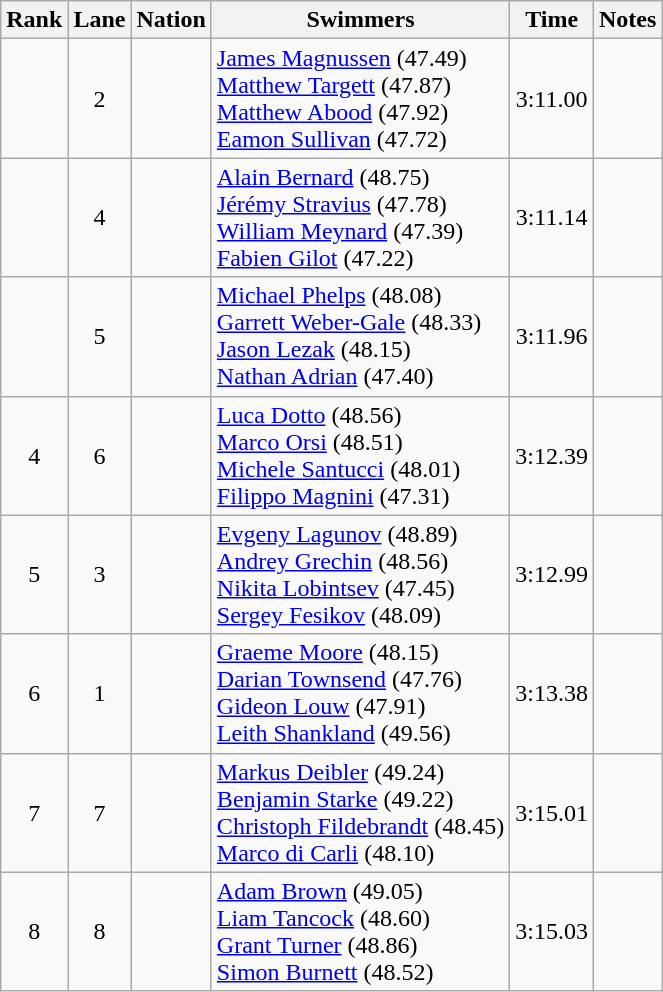<table class="wikitable sortable" style="text-align:center">
<tr>
<th>Rank</th>
<th>Lane</th>
<th>Nation</th>
<th>Swimmers</th>
<th>Time</th>
<th>Notes</th>
</tr>
<tr>
<td></td>
<td>2</td>
<td align=left></td>
<td align=left><a href='#'>James Magnussen</a> (47.49)<br><a href='#'>Matthew Targett</a> (47.87)<br><a href='#'>Matthew Abood</a> (47.92)<br><a href='#'>Eamon Sullivan</a> (47.72)</td>
<td>3:11.00</td>
<td></td>
</tr>
<tr>
<td></td>
<td>4</td>
<td align=left></td>
<td align=left><a href='#'>Alain Bernard</a> (48.75)<br><a href='#'>Jérémy Stravius</a> (47.78)<br><a href='#'>William Meynard</a> (47.39)<br><a href='#'>Fabien Gilot</a> (47.22)</td>
<td>3:11.14</td>
<td></td>
</tr>
<tr>
<td></td>
<td>5</td>
<td align=left></td>
<td align=left><a href='#'>Michael Phelps</a> (48.08)<br><a href='#'>Garrett Weber-Gale</a> (48.33)<br><a href='#'>Jason Lezak</a> (48.15)<br><a href='#'>Nathan Adrian</a> (47.40)</td>
<td>3:11.96</td>
<td></td>
</tr>
<tr>
<td>4</td>
<td>6</td>
<td align=left></td>
<td align=left><a href='#'>Luca Dotto</a> (48.56)<br><a href='#'>Marco Orsi</a> (48.51)<br><a href='#'>Michele Santucci</a> (48.01)<br><a href='#'>Filippo Magnini</a> (47.31)</td>
<td>3:12.39</td>
<td></td>
</tr>
<tr>
<td>5</td>
<td>3</td>
<td align=left></td>
<td align=left><a href='#'>Evgeny Lagunov</a> (48.89)<br><a href='#'>Andrey Grechin</a> (48.56)<br><a href='#'>Nikita Lobintsev</a> (47.45)<br><a href='#'>Sergey Fesikov</a> (48.09)</td>
<td>3:12.99</td>
<td></td>
</tr>
<tr>
<td>6</td>
<td>1</td>
<td align=left></td>
<td align=left><a href='#'>Graeme Moore</a> (48.15)<br><a href='#'>Darian Townsend</a> (47.76)<br><a href='#'>Gideon Louw</a> (47.91)<br><a href='#'>Leith Shankland</a> (49.56)</td>
<td>3:13.38</td>
<td></td>
</tr>
<tr>
<td>7</td>
<td>7</td>
<td align=left></td>
<td align=left><a href='#'>Markus Deibler</a> (49.24)<br><a href='#'>Benjamin Starke</a> (49.22)<br><a href='#'>Christoph Fildebrandt</a> (48.45)<br><a href='#'>Marco di Carli</a> (48.10)</td>
<td>3:15.01</td>
<td></td>
</tr>
<tr>
<td>8</td>
<td>8</td>
<td align=left></td>
<td align=left><a href='#'>Adam Brown</a> (49.05)<br><a href='#'>Liam Tancock</a> (48.60)<br><a href='#'>Grant Turner</a> (48.86)<br><a href='#'>Simon Burnett</a> (48.52)</td>
<td>3:15.03</td>
<td></td>
</tr>
</table>
